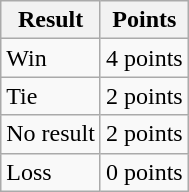<table class="wikitable">
<tr>
<th>Result</th>
<th>Points</th>
</tr>
<tr>
<td>Win</td>
<td>4 points</td>
</tr>
<tr>
<td>Tie</td>
<td>2 points</td>
</tr>
<tr>
<td>No result</td>
<td>2 points</td>
</tr>
<tr>
<td>Loss</td>
<td>0 points</td>
</tr>
</table>
